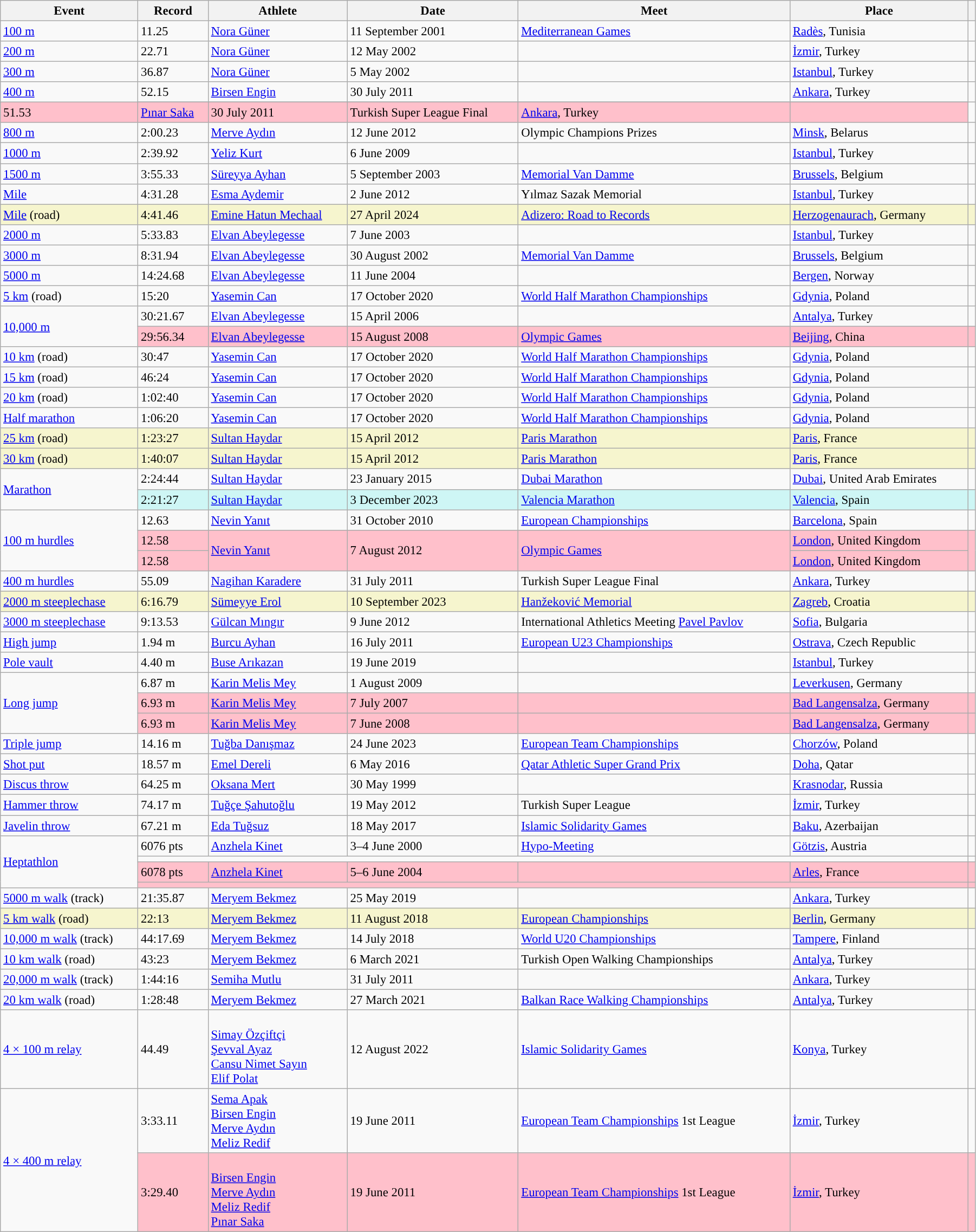<table class="wikitable" style="font-size:95%; width: 95%;">
<tr>
<th>Event</th>
<th>Record</th>
<th>Athlete</th>
<th>Date</th>
<th>Meet</th>
<th>Place</th>
<th></th>
</tr>
<tr>
<td><a href='#'>100 m</a></td>
<td>11.25 </td>
<td><a href='#'>Nora Güner</a></td>
<td>11 September 2001</td>
<td><a href='#'>Mediterranean Games</a></td>
<td><a href='#'>Radès</a>, Tunisia</td>
<td></td>
</tr>
<tr>
<td><a href='#'>200 m</a></td>
<td>22.71 </td>
<td><a href='#'>Nora Güner</a></td>
<td>12 May 2002</td>
<td></td>
<td><a href='#'>İzmir</a>, Turkey</td>
<td></td>
</tr>
<tr>
<td><a href='#'>300 m</a></td>
<td>36.87</td>
<td><a href='#'>Nora Güner</a></td>
<td>5 May 2002</td>
<td></td>
<td><a href='#'>Istanbul</a>, Turkey</td>
<td></td>
</tr>
<tr>
<td rowspan=2><a href='#'>400 m</a></td>
<td>52.15</td>
<td><a href='#'>Birsen Engin</a></td>
<td>30 July 2011</td>
<td></td>
<td><a href='#'>Ankara</a>, Turkey</td>
<td></td>
</tr>
<tr>
</tr>
<tr style="background:pink">
<td>51.53</td>
<td><a href='#'>Pınar Saka</a></td>
<td>30 July 2011</td>
<td>Turkish Super League Final</td>
<td><a href='#'>Ankara</a>, Turkey</td>
<td></td>
</tr>
<tr>
<td><a href='#'>800 m</a></td>
<td>2:00.23</td>
<td><a href='#'>Merve Aydın</a></td>
<td>12 June 2012</td>
<td>Olympic Champions Prizes</td>
<td><a href='#'>Minsk</a>, Belarus</td>
<td></td>
</tr>
<tr>
<td><a href='#'>1000 m</a></td>
<td>2:39.92</td>
<td><a href='#'>Yeliz Kurt</a></td>
<td>6 June 2009</td>
<td></td>
<td><a href='#'>Istanbul</a>, Turkey</td>
<td></td>
</tr>
<tr>
<td><a href='#'>1500 m</a></td>
<td>3:55.33</td>
<td><a href='#'>Süreyya Ayhan</a></td>
<td>5 September 2003</td>
<td><a href='#'>Memorial Van Damme</a></td>
<td><a href='#'>Brussels</a>, Belgium</td>
<td></td>
</tr>
<tr>
<td><a href='#'>Mile</a></td>
<td>4:31.28</td>
<td><a href='#'>Esma Aydemir</a></td>
<td>2 June 2012</td>
<td>Yılmaz Sazak Memorial</td>
<td><a href='#'>Istanbul</a>, Turkey</td>
<td></td>
</tr>
<tr style="background:#f6F5CE;">
<td><a href='#'>Mile</a> (road)</td>
<td>4:41.46</td>
<td><a href='#'>Emine Hatun Mechaal</a></td>
<td>27 April 2024</td>
<td><a href='#'>Adizero: Road to Records</a></td>
<td><a href='#'>Herzogenaurach</a>, Germany</td>
<td></td>
</tr>
<tr>
<td><a href='#'>2000 m</a></td>
<td>5:33.83</td>
<td><a href='#'>Elvan Abeylegesse</a></td>
<td>7 June 2003</td>
<td></td>
<td><a href='#'>Istanbul</a>, Turkey</td>
<td></td>
</tr>
<tr>
<td><a href='#'>3000 m</a></td>
<td>8:31.94</td>
<td><a href='#'>Elvan Abeylegesse</a></td>
<td>30 August 2002</td>
<td><a href='#'>Memorial Van Damme</a></td>
<td><a href='#'>Brussels</a>, Belgium</td>
<td></td>
</tr>
<tr>
<td><a href='#'>5000 m</a></td>
<td>14:24.68</td>
<td><a href='#'>Elvan Abeylegesse</a></td>
<td>11 June 2004</td>
<td></td>
<td><a href='#'>Bergen</a>, Norway</td>
<td></td>
</tr>
<tr>
<td><a href='#'>5 km</a> (road)</td>
<td>15:20 </td>
<td><a href='#'>Yasemin Can</a></td>
<td>17 October 2020</td>
<td><a href='#'>World Half Marathon Championships</a></td>
<td><a href='#'>Gdynia</a>, Poland</td>
<td></td>
</tr>
<tr>
<td rowspan=2><a href='#'>10,000 m</a></td>
<td>30:21.67</td>
<td><a href='#'>Elvan Abeylegesse</a></td>
<td>15 April 2006</td>
<td></td>
<td><a href='#'>Antalya</a>, Turkey</td>
<td></td>
</tr>
<tr style="background:pink">
<td>29:56.34 </td>
<td><a href='#'>Elvan Abeylegesse</a></td>
<td>15 August 2008</td>
<td><a href='#'>Olympic Games</a></td>
<td><a href='#'>Beijing</a>, China</td>
<td></td>
</tr>
<tr>
<td><a href='#'>10 km</a> (road)</td>
<td>30:47 </td>
<td><a href='#'>Yasemin Can</a></td>
<td>17 October 2020</td>
<td><a href='#'>World Half Marathon Championships</a></td>
<td><a href='#'>Gdynia</a>, Poland</td>
<td></td>
</tr>
<tr>
<td><a href='#'>15 km</a> (road)</td>
<td>46:24 </td>
<td><a href='#'>Yasemin Can</a></td>
<td>17 October 2020</td>
<td><a href='#'>World Half Marathon Championships</a></td>
<td><a href='#'>Gdynia</a>, Poland</td>
<td></td>
</tr>
<tr>
<td><a href='#'>20 km</a> (road)</td>
<td>1:02:40 </td>
<td><a href='#'>Yasemin Can</a></td>
<td>17 October 2020</td>
<td><a href='#'>World Half Marathon Championships</a></td>
<td><a href='#'>Gdynia</a>, Poland</td>
<td></td>
</tr>
<tr>
<td><a href='#'>Half marathon</a></td>
<td>1:06:20 </td>
<td><a href='#'>Yasemin Can</a></td>
<td>17 October 2020</td>
<td><a href='#'>World Half Marathon Championships</a></td>
<td><a href='#'>Gdynia</a>, Poland</td>
<td></td>
</tr>
<tr style="background:#f6F5CE;">
<td><a href='#'>25 km</a> (road)</td>
<td>1:23:27</td>
<td><a href='#'>Sultan Haydar</a></td>
<td>15 April 2012</td>
<td><a href='#'>Paris Marathon</a></td>
<td><a href='#'>Paris</a>, France</td>
<td></td>
</tr>
<tr style="background:#f6F5CE;">
<td><a href='#'>30 km</a> (road)</td>
<td>1:40:07</td>
<td><a href='#'>Sultan Haydar</a></td>
<td>15 April 2012</td>
<td><a href='#'>Paris Marathon</a></td>
<td><a href='#'>Paris</a>, France</td>
<td></td>
</tr>
<tr>
<td rowspan=2><a href='#'>Marathon</a></td>
<td>2:24:44</td>
<td><a href='#'>Sultan Haydar</a></td>
<td>23 January 2015</td>
<td><a href='#'>Dubai Marathon</a></td>
<td><a href='#'>Dubai</a>, United Arab Emirates</td>
<td></td>
</tr>
<tr style="background:#CEF6F5">
<td>2:21:27</td>
<td><a href='#'>Sultan Haydar</a></td>
<td>3 December 2023</td>
<td><a href='#'>Valencia Marathon</a></td>
<td><a href='#'>Valencia</a>, Spain</td>
<td></td>
</tr>
<tr>
<td rowspan=3><a href='#'>100 m hurdles</a></td>
<td>12.63</td>
<td><a href='#'>Nevin Yanıt</a></td>
<td>31 October 2010</td>
<td><a href='#'>European Championships</a></td>
<td><a href='#'>Barcelona</a>, Spain</td>
<td></td>
</tr>
<tr style="background:pink">
<td>12.58  </td>
<td rowspan=2><a href='#'>Nevin Yanıt</a></td>
<td rowspan=2>7 August 2012</td>
<td rowspan=2><a href='#'>Olympic Games</a></td>
<td><a href='#'>London</a>, United Kingdom</td>
<td rowspan=2></td>
</tr>
<tr style="background:pink">
<td>12.58  </td>
<td><a href='#'>London</a>, United Kingdom</td>
</tr>
<tr>
<td><a href='#'>400 m hurdles</a></td>
<td>55.09</td>
<td><a href='#'>Nagihan Karadere</a></td>
<td>31 July 2011</td>
<td>Turkish Super League Final</td>
<td><a href='#'>Ankara</a>, Turkey</td>
<td></td>
</tr>
<tr style="background:#f6F5CE;">
<td><a href='#'>2000 m steeplechase</a></td>
<td>6:16.79</td>
<td><a href='#'>Sümeyye Erol</a></td>
<td>10 September 2023</td>
<td><a href='#'>Hanžeković Memorial</a></td>
<td><a href='#'>Zagreb</a>, Croatia</td>
<td></td>
</tr>
<tr>
<td><a href='#'>3000 m steeplechase</a></td>
<td>9:13.53</td>
<td><a href='#'>Gülcan Mıngır</a></td>
<td>9 June 2012</td>
<td>International Athletics Meeting <a href='#'>Pavel Pavlov</a></td>
<td><a href='#'>Sofia</a>, Bulgaria</td>
<td></td>
</tr>
<tr>
<td><a href='#'>High jump</a></td>
<td>1.94 m</td>
<td><a href='#'>Burcu Ayhan</a></td>
<td>16 July 2011</td>
<td><a href='#'>European U23 Championships</a></td>
<td><a href='#'>Ostrava</a>, Czech Republic</td>
<td></td>
</tr>
<tr>
<td><a href='#'>Pole vault</a></td>
<td>4.40 m</td>
<td><a href='#'>Buse Arıkazan</a></td>
<td>19 June 2019</td>
<td></td>
<td><a href='#'>Istanbul</a>, Turkey</td>
<td></td>
</tr>
<tr>
<td rowspan=3><a href='#'>Long jump</a></td>
<td>6.87 m </td>
<td><a href='#'>Karin Melis Mey</a></td>
<td>1 August 2009</td>
<td></td>
<td><a href='#'>Leverkusen</a>, Germany</td>
<td></td>
</tr>
<tr style="background:pink">
<td>6.93 m </td>
<td><a href='#'>Karin Melis Mey</a></td>
<td>7 July 2007</td>
<td></td>
<td><a href='#'>Bad Langensalza</a>, Germany</td>
<td></td>
</tr>
<tr style="background:pink">
<td>6.93 m </td>
<td><a href='#'>Karin Melis Mey</a></td>
<td>7 June 2008</td>
<td></td>
<td><a href='#'>Bad Langensalza</a>, Germany</td>
<td></td>
</tr>
<tr>
<td><a href='#'>Triple jump</a></td>
<td>14.16 m </td>
<td><a href='#'>Tuğba Danışmaz</a></td>
<td>24 June 2023</td>
<td><a href='#'>European Team Championships</a></td>
<td><a href='#'>Chorzów</a>, Poland</td>
<td></td>
</tr>
<tr>
<td><a href='#'>Shot put</a></td>
<td>18.57 m</td>
<td><a href='#'>Emel Dereli</a></td>
<td>6 May 2016</td>
<td><a href='#'>Qatar Athletic Super Grand Prix</a></td>
<td><a href='#'>Doha</a>, Qatar</td>
<td></td>
</tr>
<tr>
<td><a href='#'>Discus throw</a></td>
<td>64.25 m</td>
<td><a href='#'>Oksana Mert</a></td>
<td>30 May 1999</td>
<td></td>
<td><a href='#'>Krasnodar</a>, Russia</td>
<td></td>
</tr>
<tr>
<td><a href='#'>Hammer throw</a></td>
<td>74.17 m</td>
<td><a href='#'>Tuğçe Şahutoğlu</a></td>
<td>19 May 2012</td>
<td>Turkish Super League</td>
<td><a href='#'>İzmir</a>, Turkey</td>
<td></td>
</tr>
<tr>
<td><a href='#'>Javelin throw</a></td>
<td>67.21 m</td>
<td><a href='#'>Eda Tuğsuz</a></td>
<td>18 May 2017</td>
<td><a href='#'>Islamic Solidarity Games</a></td>
<td><a href='#'>Baku</a>, Azerbaijan</td>
<td></td>
</tr>
<tr>
<td rowspan=4><a href='#'>Heptathlon</a></td>
<td>6076 pts</td>
<td><a href='#'>Anzhela Kinet</a></td>
<td>3–4 June 2000</td>
<td><a href='#'>Hypo-Meeting</a></td>
<td><a href='#'>Götzis</a>, Austria</td>
<td></td>
</tr>
<tr>
<td colspan=5></td>
<td></td>
</tr>
<tr style="background:pink">
<td>6078 pts</td>
<td><a href='#'>Anzhela Kinet</a></td>
<td>5–6 June 2004</td>
<td></td>
<td><a href='#'>Arles</a>, France</td>
<td></td>
</tr>
<tr style="background:pink">
<td colspan=5></td>
<td></td>
</tr>
<tr>
<td><a href='#'>5000 m walk</a> (track)</td>
<td>21:35.87</td>
<td><a href='#'>Meryem Bekmez</a></td>
<td>25 May 2019</td>
<td></td>
<td><a href='#'>Ankara</a>, Turkey</td>
<td></td>
</tr>
<tr style="background:#f6F5CE;">
<td><a href='#'>5 km walk</a> (road)</td>
<td>22:13</td>
<td><a href='#'>Meryem Bekmez</a></td>
<td>11 August 2018</td>
<td><a href='#'>European Championships</a></td>
<td><a href='#'>Berlin</a>, Germany</td>
<td></td>
</tr>
<tr>
<td><a href='#'>10,000 m walk</a> (track)</td>
<td>44:17.69</td>
<td><a href='#'>Meryem Bekmez</a></td>
<td>14 July 2018</td>
<td><a href='#'>World U20 Championships</a></td>
<td><a href='#'>Tampere</a>, Finland</td>
<td></td>
</tr>
<tr>
<td><a href='#'>10 km walk</a> (road)</td>
<td>43:23</td>
<td><a href='#'>Meryem Bekmez</a></td>
<td>6 March 2021</td>
<td>Turkish Open Walking Championships</td>
<td><a href='#'>Antalya</a>, Turkey</td>
<td></td>
</tr>
<tr>
<td><a href='#'>20,000 m walk</a> (track)</td>
<td>1:44:16</td>
<td><a href='#'>Semiha Mutlu</a></td>
<td>31 July 2011</td>
<td></td>
<td><a href='#'>Ankara</a>, Turkey</td>
<td></td>
</tr>
<tr>
<td><a href='#'>20 km walk</a> (road)</td>
<td>1:28:48</td>
<td><a href='#'>Meryem Bekmez</a></td>
<td>27 March 2021</td>
<td><a href='#'>Balkan Race Walking Championships</a></td>
<td><a href='#'>Antalya</a>, Turkey</td>
<td></td>
</tr>
<tr>
<td><a href='#'>4 × 100 m relay</a></td>
<td>44.49</td>
<td><br><a href='#'>Simay Özçiftçi</a><br><a href='#'>Şevval Ayaz</a><br><a href='#'>Cansu Nimet Sayın</a><br><a href='#'>Elif Polat</a></td>
<td>12 August 2022</td>
<td><a href='#'>Islamic Solidarity Games</a></td>
<td><a href='#'>Konya</a>, Turkey</td>
<td></td>
</tr>
<tr>
<td rowspan=2><a href='#'>4 × 400 m relay</a></td>
<td>3:33.11</td>
<td><a href='#'>Sema Apak</a><br><a href='#'>Birsen Engin</a><br><a href='#'>Merve Aydın</a><br><a href='#'>Meliz Redif</a></td>
<td>19 June 2011</td>
<td><a href='#'>European Team Championships</a> 1st League</td>
<td><a href='#'>İzmir</a>, Turkey</td>
<td></td>
</tr>
<tr style="background:pink">
<td>3:29.40</td>
<td><br><a href='#'>Birsen Engin</a><br><a href='#'>Merve Aydın</a><br><a href='#'>Meliz Redif</a><br><a href='#'>Pınar Saka</a></td>
<td>19 June 2011</td>
<td><a href='#'>European Team Championships</a> 1st League</td>
<td><a href='#'>İzmir</a>, Turkey</td>
<td></td>
</tr>
</table>
